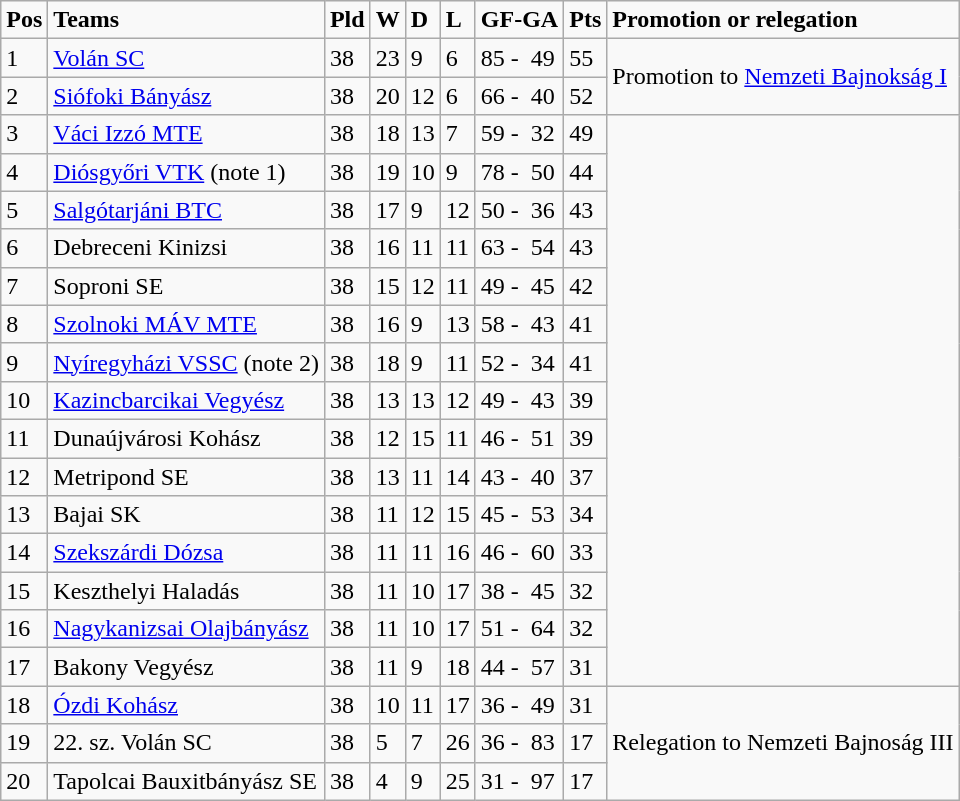<table class="wikitable">
<tr>
<td><strong>Pos</strong></td>
<td><strong>Teams</strong></td>
<td><strong>Pld</strong></td>
<td><strong>W</strong></td>
<td><strong>D</strong></td>
<td><strong>L</strong></td>
<td><strong>GF-GA</strong></td>
<td><strong>Pts</strong></td>
<td><strong>Promotion or relegation</strong></td>
</tr>
<tr>
<td>1</td>
<td><a href='#'>Volán SC</a></td>
<td>38</td>
<td>23</td>
<td>9</td>
<td>6</td>
<td>85 -  49</td>
<td>55</td>
<td rowspan="2">Promotion to <a href='#'>Nemzeti Bajnokság I</a></td>
</tr>
<tr>
<td>2</td>
<td><a href='#'>Siófoki Bányász</a></td>
<td>38</td>
<td>20</td>
<td>12</td>
<td>6</td>
<td>66 -  40</td>
<td>52</td>
</tr>
<tr>
<td>3</td>
<td><a href='#'>Váci Izzó MTE</a></td>
<td>38</td>
<td>18</td>
<td>13</td>
<td>7</td>
<td>59 -  32</td>
<td>49</td>
<td rowspan="15"></td>
</tr>
<tr>
<td>4</td>
<td><a href='#'>Diósgyőri VTK</a> (note 1)</td>
<td>38</td>
<td>19</td>
<td>10</td>
<td>9</td>
<td>78 -  50</td>
<td>44</td>
</tr>
<tr>
<td>5</td>
<td><a href='#'>Salgótarjáni BTC</a></td>
<td>38</td>
<td>17</td>
<td>9</td>
<td>12</td>
<td>50 -  36</td>
<td>43</td>
</tr>
<tr>
<td>6</td>
<td>Debreceni Kinizsi</td>
<td>38</td>
<td>16</td>
<td>11</td>
<td>11</td>
<td>63 -  54</td>
<td>43</td>
</tr>
<tr>
<td>7</td>
<td>Soproni SE</td>
<td>38</td>
<td>15</td>
<td>12</td>
<td>11</td>
<td>49 -  45</td>
<td>42</td>
</tr>
<tr>
<td>8</td>
<td><a href='#'>Szolnoki MÁV MTE</a></td>
<td>38</td>
<td>16</td>
<td>9</td>
<td>13</td>
<td>58 -  43</td>
<td>41</td>
</tr>
<tr>
<td>9</td>
<td><a href='#'>Nyíregyházi VSSC</a> (note 2)</td>
<td>38</td>
<td>18</td>
<td>9</td>
<td>11</td>
<td>52 -  34</td>
<td>41</td>
</tr>
<tr>
<td>10</td>
<td><a href='#'>Kazincbarcikai Vegyész</a></td>
<td>38</td>
<td>13</td>
<td>13</td>
<td>12</td>
<td>49 -  43</td>
<td>39</td>
</tr>
<tr>
<td>11</td>
<td>Dunaújvárosi Kohász</td>
<td>38</td>
<td>12</td>
<td>15</td>
<td>11</td>
<td>46 -  51</td>
<td>39</td>
</tr>
<tr>
<td>12</td>
<td>Metripond SE</td>
<td>38</td>
<td>13</td>
<td>11</td>
<td>14</td>
<td>43 -  40</td>
<td>37</td>
</tr>
<tr>
<td>13</td>
<td>Bajai SK</td>
<td>38</td>
<td>11</td>
<td>12</td>
<td>15</td>
<td>45 -  53</td>
<td>34</td>
</tr>
<tr>
<td>14</td>
<td><a href='#'>Szekszárdi Dózsa</a></td>
<td>38</td>
<td>11</td>
<td>11</td>
<td>16</td>
<td>46 -  60</td>
<td>33</td>
</tr>
<tr>
<td>15</td>
<td>Keszthelyi Haladás</td>
<td>38</td>
<td>11</td>
<td>10</td>
<td>17</td>
<td>38 -  45</td>
<td>32</td>
</tr>
<tr>
<td>16</td>
<td><a href='#'>Nagykanizsai Olajbányász</a></td>
<td>38</td>
<td>11</td>
<td>10</td>
<td>17</td>
<td>51 -  64</td>
<td>32</td>
</tr>
<tr>
<td>17</td>
<td>Bakony Vegyész</td>
<td>38</td>
<td>11</td>
<td>9</td>
<td>18</td>
<td>44 -  57</td>
<td>31</td>
</tr>
<tr>
<td>18</td>
<td><a href='#'>Ózdi Kohász</a></td>
<td>38</td>
<td>10</td>
<td>11</td>
<td>17</td>
<td>36 -  49</td>
<td>31</td>
<td rowspan="3">Relegation to Nemzeti Bajnoság III</td>
</tr>
<tr>
<td>19</td>
<td>22. sz. Volán SC</td>
<td>38</td>
<td>5</td>
<td>7</td>
<td>26</td>
<td>36 -  83</td>
<td>17</td>
</tr>
<tr>
<td>20</td>
<td>Tapolcai Bauxitbányász SE</td>
<td>38</td>
<td>4</td>
<td>9</td>
<td>25</td>
<td>31 -  97</td>
<td>17</td>
</tr>
</table>
